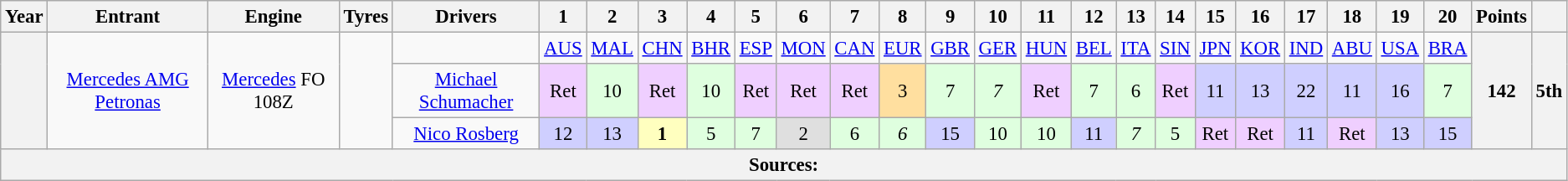<table class="wikitable" style="text-align:center; font-size:95%">
<tr>
<th>Year</th>
<th>Entrant</th>
<th>Engine</th>
<th>Tyres</th>
<th>Drivers</th>
<th>1</th>
<th>2</th>
<th>3</th>
<th>4</th>
<th>5</th>
<th>6</th>
<th>7</th>
<th>8</th>
<th>9</th>
<th>10</th>
<th>11</th>
<th>12</th>
<th>13</th>
<th>14</th>
<th>15</th>
<th>16</th>
<th>17</th>
<th>18</th>
<th>19</th>
<th>20</th>
<th>Points</th>
<th></th>
</tr>
<tr>
<th rowspan=3></th>
<td rowspan=3><a href='#'>Mercedes AMG Petronas</a></td>
<td rowspan=3><a href='#'>Mercedes</a> FO 108Z</td>
<td rowspan=3></td>
<td></td>
<td><a href='#'>AUS</a></td>
<td><a href='#'>MAL</a></td>
<td><a href='#'>CHN</a></td>
<td><a href='#'>BHR</a></td>
<td><a href='#'>ESP</a></td>
<td><a href='#'>MON</a></td>
<td><a href='#'>CAN</a></td>
<td><a href='#'>EUR</a></td>
<td><a href='#'>GBR</a></td>
<td><a href='#'>GER</a></td>
<td><a href='#'>HUN</a></td>
<td><a href='#'>BEL</a></td>
<td><a href='#'>ITA</a></td>
<td><a href='#'>SIN</a></td>
<td><a href='#'>JPN</a></td>
<td><a href='#'>KOR</a></td>
<td><a href='#'>IND</a></td>
<td><a href='#'>ABU</a></td>
<td><a href='#'>USA</a></td>
<td><a href='#'>BRA</a></td>
<th rowspan=3>142</th>
<th rowspan=3>5th</th>
</tr>
<tr>
<td> <a href='#'>Michael Schumacher</a></td>
<td style="background:#EFCFFF;">Ret</td>
<td style="background:#DFFFDF;">10</td>
<td style="background:#EFCFFF;">Ret</td>
<td style="background:#DFFFDF;">10</td>
<td style="background:#EFCFFF;">Ret</td>
<td style="background:#EFCFFF;">Ret</td>
<td style="background:#EFCFFF;">Ret</td>
<td style="background:#ffdf9f;">3</td>
<td style="background:#DFFFDF;">7</td>
<td style="background:#DFFFDF;"><em>7</em></td>
<td style="background:#EFCFFF;">Ret</td>
<td style="background:#DFFFDF;">7</td>
<td style="background:#DFFFDF;">6</td>
<td style="background:#EFCFFF;">Ret</td>
<td style="background:#CFCFFF;">11</td>
<td style="background:#CFCFFF;">13</td>
<td style="background:#CFCFFF;">22</td>
<td style="background:#CFCFFF;">11</td>
<td style="background:#CFCFFF;">16</td>
<td style="background:#DFFFDF;">7</td>
</tr>
<tr>
<td> <a href='#'>Nico Rosberg</a></td>
<td style="background:#CFCFFF;">12</td>
<td style="background:#CFCFFF;">13</td>
<td style="background:#FFFFBF;"><strong>1</strong></td>
<td style="background:#DFFFDF;">5</td>
<td style="background:#DFFFDF;">7</td>
<td style="background:#DFDFDF;">2</td>
<td style="background:#DFFFDF;">6</td>
<td style="background:#DFFFDF;"><em>6</em></td>
<td style="background:#CFCFFF;">15</td>
<td style="background:#DFFFDF;">10</td>
<td style="background:#DFFFDF;">10</td>
<td style="background:#CFCFFF;">11</td>
<td style="background:#DFFFDF;"><em>7</em></td>
<td style="background:#DFFFDF;">5</td>
<td style="background:#EFCFFF;">Ret</td>
<td style="background:#EFCFFF;">Ret</td>
<td style="background:#CFCFFF;">11</td>
<td style="background:#EFCFFF;">Ret</td>
<td style="background:#CFCFFF;">13</td>
<td style="background:#CFCFFF;">15</td>
</tr>
<tr>
<th colspan="28">Sources:</th>
</tr>
</table>
